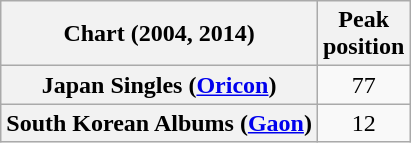<table class="wikitable sortable plainrowheaders" style="text-align:center;">
<tr>
<th scope="col">Chart (2004, 2014)</th>
<th scope="col">Peak<br>position</th>
</tr>
<tr>
<th scope="row">Japan Singles (<a href='#'>Oricon</a>)</th>
<td>77</td>
</tr>
<tr>
<th scope="row">South Korean Albums (<a href='#'>Gaon</a>)</th>
<td>12</td>
</tr>
</table>
